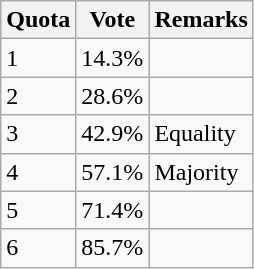<table class="wikitable">
<tr>
<th>Quota</th>
<th>Vote</th>
<th>Remarks</th>
</tr>
<tr>
<td>1</td>
<td>14.3%</td>
<td></td>
</tr>
<tr>
<td>2</td>
<td>28.6%</td>
<td></td>
</tr>
<tr>
<td>3</td>
<td>42.9%</td>
<td>Equality</td>
</tr>
<tr>
<td>4</td>
<td>57.1%</td>
<td>Majority</td>
</tr>
<tr>
<td>5</td>
<td>71.4%</td>
<td></td>
</tr>
<tr>
<td>6</td>
<td>85.7%</td>
<td></td>
</tr>
</table>
